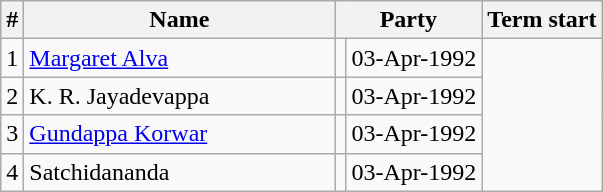<table class="wikitable">
<tr>
<th>#</th>
<th style="width:200px">Name</th>
<th colspan="2">Party</th>
<th>Term start</th>
</tr>
<tr>
<td>1</td>
<td><a href='#'>Margaret Alva</a></td>
<td></td>
<td>03-Apr-1992</td>
</tr>
<tr>
<td>2</td>
<td>K. R. Jayadevappa</td>
<td></td>
<td>03-Apr-1992</td>
</tr>
<tr>
<td>3</td>
<td><a href='#'>Gundappa Korwar</a></td>
<td></td>
<td>03-Apr-1992</td>
</tr>
<tr>
<td>4</td>
<td>Satchidananda</td>
<td></td>
<td>03-Apr-1992</td>
</tr>
</table>
